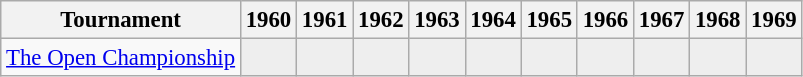<table class="wikitable" style="font-size:95%;text-align:center;">
<tr>
<th>Tournament</th>
<th>1960</th>
<th>1961</th>
<th>1962</th>
<th>1963</th>
<th>1964</th>
<th>1965</th>
<th>1966</th>
<th>1967</th>
<th>1968</th>
<th>1969</th>
</tr>
<tr>
<td align=left><a href='#'>The Open Championship</a></td>
<td style="background:#eeeeee;"></td>
<td style="background:#eeeeee;"></td>
<td style="background:#eeeeee;"></td>
<td style="background:#eeeeee;"></td>
<td style="background:#eeeeee;"></td>
<td style="background:#eeeeee;"></td>
<td style="background:#eeeeee;"></td>
<td style="background:#eeeeee;"></td>
<td style="background:#eeeeee;"></td>
<td style="background:#eeeeee;"></td>
</tr>
</table>
